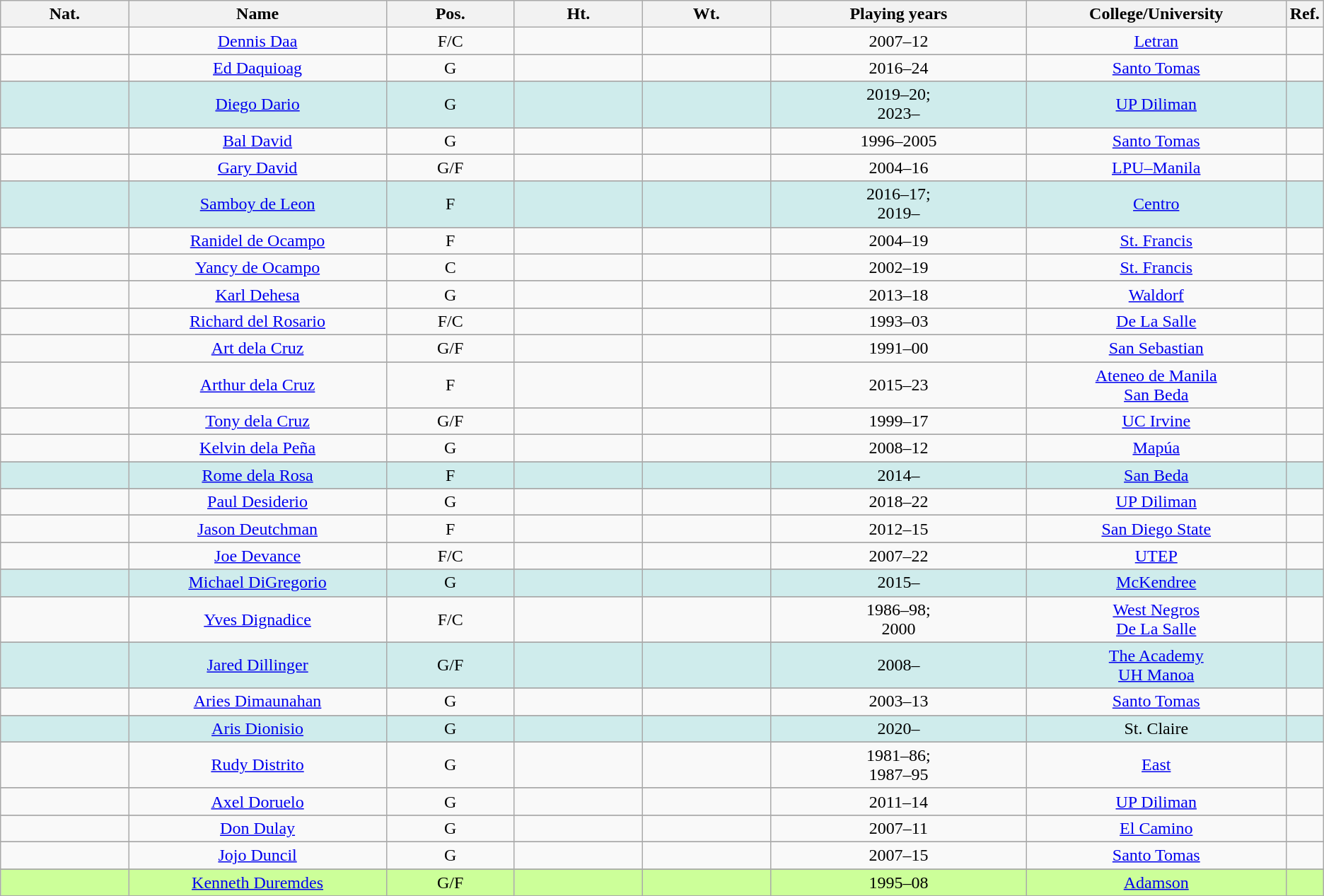<table class="wikitable" style="text-align:center;">
<tr>
<th scope="col" width="10%">Nat.</th>
<th scope="col" width="20%">Name</th>
<th scope="col" width="10%">Pos.</th>
<th scope="col" width="10%">Ht.</th>
<th scope="col" width="10%">Wt.</th>
<th scope="col" width="20%">Playing years</th>
<th scope="col" width="20%">College/University</th>
<th scope="col" width="5%">Ref.</th>
</tr>
<tr>
<td></td>
<td><a href='#'>Dennis Daa</a></td>
<td>F/C</td>
<td></td>
<td></td>
<td>2007–12</td>
<td><a href='#'>Letran</a></td>
<td></td>
</tr>
<tr>
</tr>
<tr>
<td></td>
<td><a href='#'>Ed Daquioag</a></td>
<td>G</td>
<td></td>
<td></td>
<td>2016–24</td>
<td><a href='#'>Santo Tomas</a></td>
<td></td>
</tr>
<tr>
</tr>
<tr align="center" bgcolor="#CFECEC" width="20">
<td></td>
<td><a href='#'>Diego Dario</a></td>
<td>G</td>
<td></td>
<td></td>
<td>2019–20;<br>2023–</td>
<td><a href='#'>UP Diliman</a></td>
<td></td>
</tr>
<tr>
</tr>
<tr>
<td></td>
<td><a href='#'>Bal David</a></td>
<td>G</td>
<td></td>
<td></td>
<td>1996–2005</td>
<td><a href='#'>Santo Tomas</a></td>
<td></td>
</tr>
<tr>
</tr>
<tr>
<td></td>
<td><a href='#'>Gary David</a></td>
<td>G/F</td>
<td></td>
<td></td>
<td>2004–16</td>
<td><a href='#'>LPU–Manila</a></td>
<td></td>
</tr>
<tr>
</tr>
<tr align="center" bgcolor="#CFECEC" width="20">
<td></td>
<td><a href='#'>Samboy de Leon</a></td>
<td>F</td>
<td></td>
<td></td>
<td>2016–17;<br>2019–</td>
<td><a href='#'>Centro</a></td>
<td></td>
</tr>
<tr>
</tr>
<tr>
<td></td>
<td><a href='#'>Ranidel de Ocampo</a></td>
<td>F</td>
<td></td>
<td></td>
<td>2004–19</td>
<td><a href='#'>St. Francis</a></td>
<td></td>
</tr>
<tr>
</tr>
<tr>
<td></td>
<td><a href='#'>Yancy de Ocampo</a></td>
<td>C</td>
<td></td>
<td></td>
<td>2002–19</td>
<td><a href='#'>St. Francis</a></td>
<td></td>
</tr>
<tr>
</tr>
<tr>
<td> </td>
<td><a href='#'>Karl Dehesa</a></td>
<td>G</td>
<td></td>
<td></td>
<td>2013–18</td>
<td><a href='#'>Waldorf</a></td>
<td></td>
</tr>
<tr>
</tr>
<tr>
<td></td>
<td><a href='#'>Richard del Rosario</a></td>
<td>F/C</td>
<td></td>
<td></td>
<td>1993–03</td>
<td><a href='#'>De La Salle</a></td>
<td></td>
</tr>
<tr>
</tr>
<tr>
<td></td>
<td><a href='#'>Art dela Cruz</a></td>
<td>G/F</td>
<td></td>
<td></td>
<td>1991–00</td>
<td><a href='#'>San Sebastian</a></td>
<td></td>
</tr>
<tr>
</tr>
<tr>
<td></td>
<td><a href='#'>Arthur dela Cruz</a></td>
<td>F</td>
<td></td>
<td></td>
<td>2015–23</td>
<td><a href='#'>Ateneo de Manila</a><br><a href='#'>San Beda</a></td>
<td></td>
</tr>
<tr>
</tr>
<tr>
<td> </td>
<td><a href='#'>Tony dela Cruz</a></td>
<td>G/F</td>
<td></td>
<td></td>
<td>1999–17</td>
<td><a href='#'>UC Irvine</a></td>
<td></td>
</tr>
<tr>
</tr>
<tr>
<td> </td>
<td><a href='#'>Kelvin dela Peña</a></td>
<td>G</td>
<td></td>
<td></td>
<td>2008–12</td>
<td><a href='#'>Mapúa</a></td>
<td></td>
</tr>
<tr>
</tr>
<tr align="center" bgcolor="#CFECEC" width="20">
<td> </td>
<td><a href='#'>Rome dela Rosa</a></td>
<td>F</td>
<td></td>
<td></td>
<td>2014–</td>
<td><a href='#'>San Beda</a></td>
<td></td>
</tr>
<tr>
</tr>
<tr>
<td></td>
<td><a href='#'>Paul Desiderio</a></td>
<td>G</td>
<td></td>
<td></td>
<td>2018–22</td>
<td><a href='#'>UP Diliman</a></td>
<td></td>
</tr>
<tr>
</tr>
<tr>
<td> </td>
<td><a href='#'>Jason Deutchman</a></td>
<td>F</td>
<td></td>
<td></td>
<td>2012–15</td>
<td><a href='#'>San Diego State</a></td>
<td></td>
</tr>
<tr>
</tr>
<tr>
<td> </td>
<td><a href='#'>Joe Devance</a></td>
<td>F/C</td>
<td></td>
<td></td>
<td>2007–22</td>
<td><a href='#'>UTEP</a></td>
<td></td>
</tr>
<tr>
</tr>
<tr align="center" bgcolor="#CFECEC" width="20">
<td>  </td>
<td><a href='#'>Michael DiGregorio</a></td>
<td>G</td>
<td></td>
<td></td>
<td>2015–</td>
<td><a href='#'>McKendree</a></td>
<td></td>
</tr>
<tr>
</tr>
<tr>
<td></td>
<td><a href='#'>Yves Dignadice</a></td>
<td>F/C</td>
<td></td>
<td></td>
<td>1986–98;<br>2000</td>
<td><a href='#'>West Negros</a><br><a href='#'>De La Salle</a></td>
<td></td>
</tr>
<tr>
</tr>
<tr align="center" bgcolor="#CFECEC" width="20">
<td> </td>
<td><a href='#'>Jared Dillinger</a></td>
<td>G/F</td>
<td></td>
<td></td>
<td>2008–</td>
<td><a href='#'>The Academy</a><br><a href='#'>UH Manoa</a></td>
<td></td>
</tr>
<tr>
</tr>
<tr>
<td></td>
<td><a href='#'>Aries Dimaunahan</a></td>
<td>G</td>
<td></td>
<td></td>
<td>2003–13</td>
<td><a href='#'>Santo Tomas</a></td>
<td></td>
</tr>
<tr>
</tr>
<tr align="center" bgcolor="#CFECEC" width="20">
<td></td>
<td><a href='#'>Aris Dionisio</a></td>
<td>G</td>
<td></td>
<td></td>
<td>2020–</td>
<td>St. Claire</td>
<td></td>
</tr>
<tr>
</tr>
<tr>
<td></td>
<td><a href='#'>Rudy Distrito</a></td>
<td>G</td>
<td></td>
<td></td>
<td>1981–86;<br>1987–95</td>
<td><a href='#'>East</a></td>
<td></td>
</tr>
<tr>
</tr>
<tr>
<td></td>
<td><a href='#'>Axel Doruelo</a></td>
<td>G</td>
<td></td>
<td></td>
<td>2011–14</td>
<td><a href='#'>UP Diliman</a></td>
<td></td>
</tr>
<tr>
</tr>
<tr>
<td> </td>
<td><a href='#'>Don Dulay</a></td>
<td>G</td>
<td></td>
<td></td>
<td>2007–11</td>
<td><a href='#'>El Camino</a></td>
<td></td>
</tr>
<tr>
</tr>
<tr>
<td></td>
<td><a href='#'>Jojo Duncil</a></td>
<td>G</td>
<td></td>
<td></td>
<td>2007–15</td>
<td><a href='#'>Santo Tomas</a></td>
<td></td>
</tr>
<tr>
</tr>
<tr style="background:#CCFF99; width:1em">
<td></td>
<td><a href='#'>Kenneth Duremdes</a></td>
<td>G/F</td>
<td></td>
<td></td>
<td>1995–08</td>
<td><a href='#'>Adamson</a></td>
<td></td>
</tr>
<tr>
</tr>
</table>
